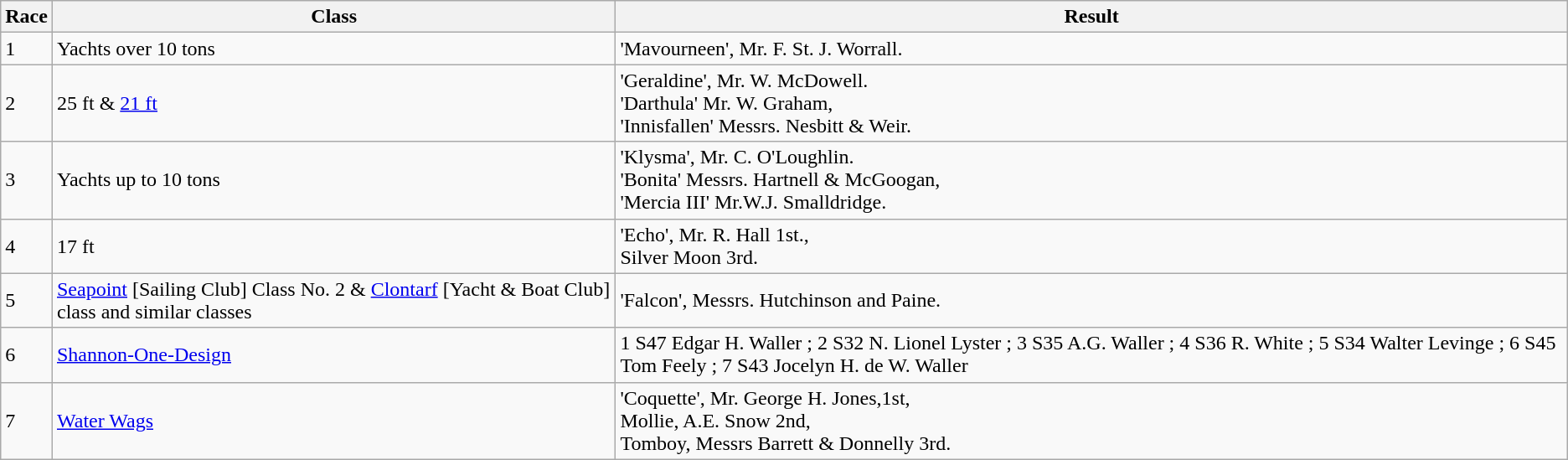<table class="wikitable">
<tr>
<th>Race</th>
<th>Class</th>
<th>Result</th>
</tr>
<tr>
<td>1</td>
<td>Yachts over 10 tons</td>
<td>'Mavourneen', Mr. F. St. J. Worrall.</td>
</tr>
<tr>
<td>2</td>
<td>25 ft & <a href='#'>21 ft</a></td>
<td>'Geraldine', Mr. W. McDowell.<br>'Darthula' Mr. W. Graham,<br>'Innisfallen' Messrs. Nesbitt & Weir.</td>
</tr>
<tr>
<td>3</td>
<td>Yachts up to 10 tons</td>
<td>'Klysma', Mr. C. O'Loughlin.<br>'Bonita' Messrs. Hartnell & McGoogan,<br>'Mercia III' Mr.W.J. Smalldridge.</td>
</tr>
<tr>
<td>4</td>
<td>17 ft</td>
<td>'Echo', Mr. R. Hall 1st.,<br>Silver Moon 3rd.</td>
</tr>
<tr>
<td>5</td>
<td><a href='#'>Seapoint</a> [Sailing Club] Class No. 2 & <a href='#'>Clontarf</a> [Yacht & Boat Club] class and similar classes</td>
<td>'Falcon', Messrs. Hutchinson and Paine.</td>
</tr>
<tr>
<td>6</td>
<td><a href='#'>Shannon-One-Design</a></td>
<td>1 S47 Edgar H. Waller ; 2 S32 N. Lionel Lyster ; 3 S35 A.G. Waller ; 4 S36 R. White ; 5 S34 Walter Levinge ; 6 S45 Tom Feely ; 7 S43 Jocelyn H. de W. Waller</td>
</tr>
<tr>
<td>7</td>
<td><a href='#'>Water Wags</a></td>
<td>'Coquette', Mr. George H. Jones,1st,<br>Mollie, A.E. Snow 2nd,<br>Tomboy, Messrs Barrett & Donnelly 3rd.</td>
</tr>
</table>
